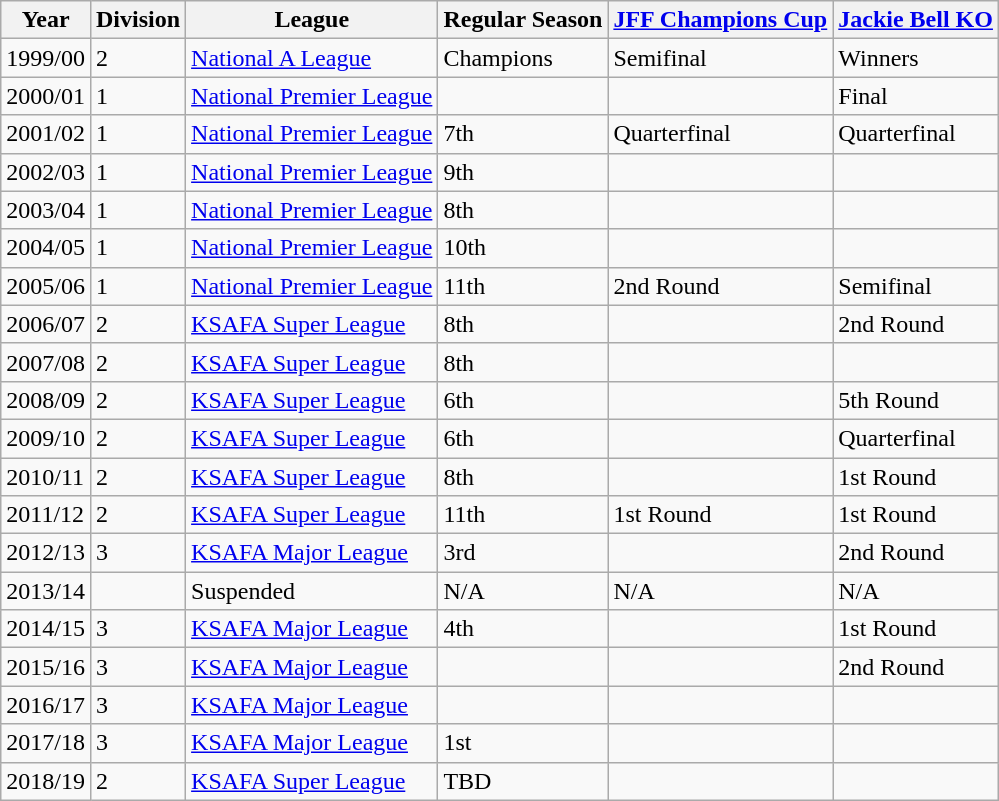<table class="wikitable">
<tr>
<th>Year</th>
<th>Division</th>
<th>League</th>
<th>Regular Season</th>
<th><a href='#'>JFF Champions Cup</a></th>
<th><a href='#'>Jackie Bell KO</a></th>
</tr>
<tr>
<td>1999/00</td>
<td>2</td>
<td><a href='#'>National A League</a></td>
<td>Champions</td>
<td>Semifinal</td>
<td>Winners</td>
</tr>
<tr>
<td>2000/01</td>
<td>1</td>
<td><a href='#'>National Premier League</a></td>
<td></td>
<td></td>
<td>Final</td>
</tr>
<tr>
<td>2001/02</td>
<td>1</td>
<td><a href='#'>National Premier League</a></td>
<td>7th</td>
<td>Quarterfinal</td>
<td>Quarterfinal</td>
</tr>
<tr>
<td>2002/03</td>
<td>1</td>
<td><a href='#'>National Premier League</a></td>
<td>9th</td>
<td></td>
<td></td>
</tr>
<tr>
<td>2003/04</td>
<td>1</td>
<td><a href='#'>National Premier League</a></td>
<td>8th</td>
<td></td>
<td></td>
</tr>
<tr>
<td>2004/05</td>
<td>1</td>
<td><a href='#'>National Premier League</a></td>
<td>10th</td>
<td></td>
<td></td>
</tr>
<tr>
<td>2005/06</td>
<td>1</td>
<td><a href='#'>National Premier League</a></td>
<td>11th</td>
<td>2nd Round</td>
<td>Semifinal</td>
</tr>
<tr>
<td>2006/07</td>
<td>2</td>
<td><a href='#'>KSAFA Super League</a></td>
<td>8th</td>
<td></td>
<td>2nd Round</td>
</tr>
<tr>
<td>2007/08</td>
<td>2</td>
<td><a href='#'>KSAFA Super League</a></td>
<td>8th</td>
<td></td>
<td></td>
</tr>
<tr>
<td>2008/09</td>
<td>2</td>
<td><a href='#'>KSAFA Super League</a></td>
<td>6th</td>
<td></td>
<td>5th Round</td>
</tr>
<tr>
<td>2009/10</td>
<td>2</td>
<td><a href='#'>KSAFA Super League</a></td>
<td>6th</td>
<td></td>
<td>Quarterfinal</td>
</tr>
<tr>
<td>2010/11</td>
<td>2</td>
<td><a href='#'>KSAFA Super League</a></td>
<td>8th</td>
<td></td>
<td>1st Round</td>
</tr>
<tr>
<td>2011/12</td>
<td>2</td>
<td><a href='#'>KSAFA Super League</a></td>
<td>11th</td>
<td>1st Round</td>
<td>1st Round</td>
</tr>
<tr>
<td>2012/13</td>
<td>3</td>
<td><a href='#'>KSAFA Major League</a></td>
<td>3rd</td>
<td></td>
<td>2nd Round</td>
</tr>
<tr>
<td>2013/14</td>
<td></td>
<td>Suspended</td>
<td>N/A</td>
<td>N/A</td>
<td>N/A</td>
</tr>
<tr>
<td>2014/15</td>
<td>3</td>
<td><a href='#'>KSAFA Major League</a></td>
<td>4th</td>
<td></td>
<td>1st Round</td>
</tr>
<tr>
<td>2015/16</td>
<td>3</td>
<td><a href='#'>KSAFA Major League</a></td>
<td></td>
<td></td>
<td>2nd Round</td>
</tr>
<tr>
<td>2016/17</td>
<td>3</td>
<td><a href='#'>KSAFA Major League</a></td>
<td></td>
<td></td>
<td></td>
</tr>
<tr>
<td>2017/18</td>
<td>3</td>
<td><a href='#'>KSAFA Major League</a></td>
<td>1st</td>
<td></td>
<td></td>
</tr>
<tr>
<td>2018/19</td>
<td>2</td>
<td><a href='#'>KSAFA Super League</a></td>
<td>TBD</td>
<td></td>
<td></td>
</tr>
</table>
